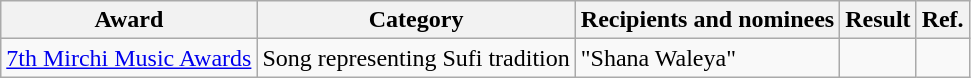<table class="wikitable sortable">
<tr>
<th>Award</th>
<th>Category</th>
<th>Recipients and nominees</th>
<th>Result</th>
<th>Ref.</th>
</tr>
<tr>
<td rowspan=3><a href='#'>7th Mirchi Music Awards</a></td>
<td>Song representing Sufi tradition</td>
<td>"Shana Waleya"</td>
<td></td>
<td></td>
</tr>
</table>
